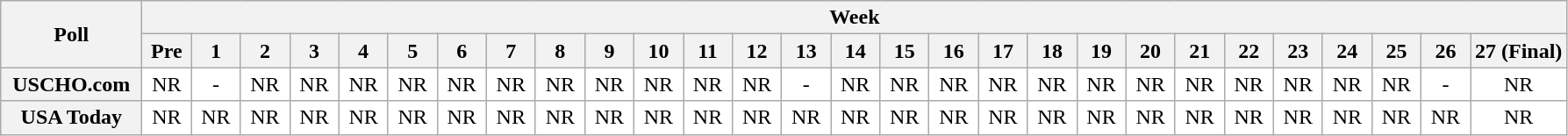<table class="wikitable" style="white-space:nowrap;">
<tr>
<th scope="col" width="100" rowspan="2">Poll</th>
<th colspan="28">Week</th>
</tr>
<tr>
<th scope="col" width="30">Pre</th>
<th scope="col" width="30">1</th>
<th scope="col" width="30">2</th>
<th scope="col" width="30">3</th>
<th scope="col" width="30">4</th>
<th scope="col" width="30">5</th>
<th scope="col" width="30">6</th>
<th scope="col" width="30">7</th>
<th scope="col" width="30">8</th>
<th scope="col" width="30">9</th>
<th scope="col" width="30">10</th>
<th scope="col" width="30">11</th>
<th scope="col" width="30">12</th>
<th scope="col" width="30">13</th>
<th scope="col" width="30">14</th>
<th scope="col" width="30">15</th>
<th scope="col" width="30">16</th>
<th scope="col" width="30">17</th>
<th scope="col" width="30">18</th>
<th scope="col" width="30">19</th>
<th scope="col" width="30">20</th>
<th scope="col" width="30">21</th>
<th scope="col" width="30">22</th>
<th scope="col" width="30">23</th>
<th scope="col" width="30">24</th>
<th scope="col" width="30">25</th>
<th scope="col" width="30">26</th>
<th scope="col" width="30">27 (Final)</th>
</tr>
<tr style="text-align:center;">
<th>USCHO.com</th>
<td bgcolor=FFFFFF>NR</td>
<td bgcolor=FFFFFF>-</td>
<td bgcolor=FFFFFF>NR</td>
<td bgcolor=FFFFFF>NR</td>
<td bgcolor=FFFFFF>NR</td>
<td bgcolor=FFFFFF>NR</td>
<td bgcolor=FFFFFF>NR</td>
<td bgcolor=FFFFFF>NR</td>
<td bgcolor=FFFFFF>NR</td>
<td bgcolor=FFFFFF>NR</td>
<td bgcolor=FFFFFF>NR</td>
<td bgcolor=FFFFFF>NR</td>
<td bgcolor=FFFFFF>NR</td>
<td bgcolor=FFFFFF>-</td>
<td bgcolor=FFFFFF>NR</td>
<td bgcolor=FFFFFF>NR</td>
<td bgcolor=FFFFFF>NR</td>
<td bgcolor=FFFFFF>NR</td>
<td bgcolor=FFFFFF>NR</td>
<td bgcolor=FFFFFF>NR</td>
<td bgcolor=FFFFFF>NR</td>
<td bgcolor=FFFFFF>NR</td>
<td bgcolor=FFFFFF>NR</td>
<td bgcolor=FFFFFF>NR</td>
<td bgcolor=FFFFFF>NR</td>
<td bgcolor=FFFFFF>NR</td>
<td bgcolor=FFFFFF>-</td>
<td bgcolor=FFFFFF>NR</td>
</tr>
<tr style="text-align:center;">
<th>USA Today</th>
<td bgcolor=FFFFFF>NR</td>
<td bgcolor=FFFFFF>NR</td>
<td bgcolor=FFFFFF>NR</td>
<td bgcolor=FFFFFF>NR</td>
<td bgcolor=FFFFFF>NR</td>
<td bgcolor=FFFFFF>NR</td>
<td bgcolor=FFFFFF>NR</td>
<td bgcolor=FFFFFF>NR</td>
<td bgcolor=FFFFFF>NR</td>
<td bgcolor=FFFFFF>NR</td>
<td bgcolor=FFFFFF>NR</td>
<td bgcolor=FFFFFF>NR</td>
<td bgcolor=FFFFFF>NR</td>
<td bgcolor=FFFFFF>NR</td>
<td bgcolor=FFFFFF>NR</td>
<td bgcolor=FFFFFF>NR</td>
<td bgcolor=FFFFFF>NR</td>
<td bgcolor=FFFFFF>NR</td>
<td bgcolor=FFFFFF>NR</td>
<td bgcolor=FFFFFF>NR</td>
<td bgcolor=FFFFFF>NR</td>
<td bgcolor=FFFFFF>NR</td>
<td bgcolor=FFFFFF>NR</td>
<td bgcolor=FFFFFF>NR</td>
<td bgcolor=FFFFFF>NR</td>
<td bgcolor=FFFFFF>NR</td>
<td bgcolor=FFFFFF>NR</td>
<td bgcolor=FFFFFF>NR</td>
</tr>
</table>
